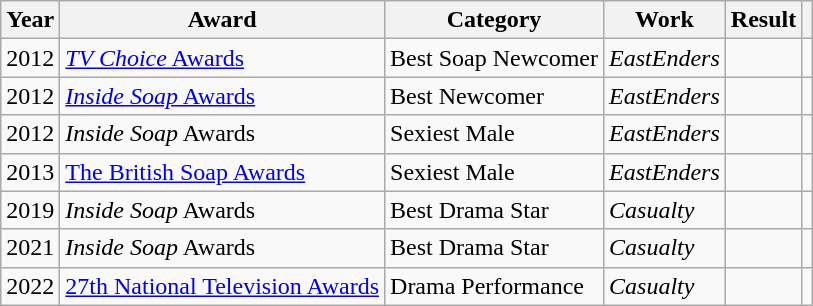<table class="wikitable">
<tr>
<th>Year</th>
<th>Award</th>
<th>Category</th>
<th>Work</th>
<th>Result</th>
<th></th>
</tr>
<tr>
<td>2012</td>
<td><a href='#'><em>TV Choice</em> Awards</a></td>
<td>Best Soap Newcomer</td>
<td><em>EastEnders</em></td>
<td></td>
<td align="center"></td>
</tr>
<tr>
<td>2012</td>
<td><a href='#'><em>Inside Soap</em> Awards</a></td>
<td>Best Newcomer</td>
<td><em>EastEnders</em></td>
<td></td>
<td align="center"></td>
</tr>
<tr>
<td>2012</td>
<td><em>Inside Soap</em> Awards</td>
<td>Sexiest Male</td>
<td><em>EastEnders</em></td>
<td></td>
<td align="center"></td>
</tr>
<tr>
<td>2013</td>
<td><a href='#'>The British Soap Awards</a></td>
<td>Sexiest Male</td>
<td><em>EastEnders</em></td>
<td></td>
<td align="center"></td>
</tr>
<tr>
<td>2019</td>
<td><em>Inside Soap</em> Awards</td>
<td>Best Drama Star</td>
<td><em>Casualty</em></td>
<td></td>
<td align="center"></td>
</tr>
<tr>
<td>2021</td>
<td><em>Inside Soap</em> Awards</td>
<td>Best Drama Star</td>
<td><em>Casualty</em></td>
<td></td>
<td align="center"></td>
</tr>
<tr>
<td>2022</td>
<td><a href='#'>27th National Television Awards</a></td>
<td>Drama Performance</td>
<td><em>Casualty</em></td>
<td></td>
<td align="center"></td>
</tr>
</table>
